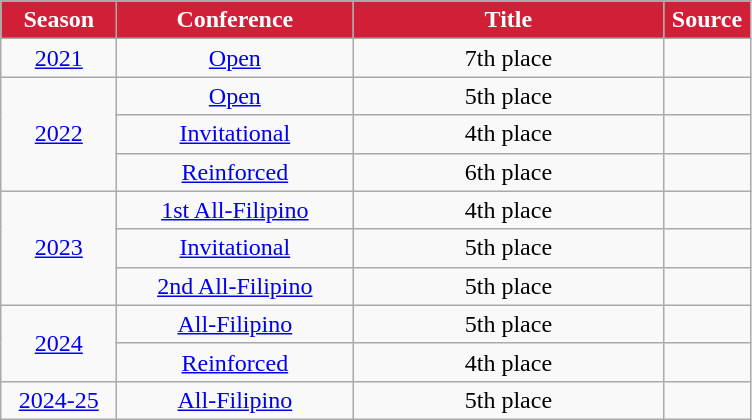<table class="wikitable">
<tr>
<th width=70px style="background:#d11f37; color:white">Season</th>
<th width=150px style="background:#d11f37; color:white">Conference</th>
<th width=200px style="background:#d11f37; color:white">Title</th>
<th width=50px style="background:#d11f37; color:white">Source</th>
</tr>
<tr align=center>
<td rowspan=1><a href='#'>2021</a></td>
<td><a href='#'>Open</a></td>
<td>7th place</td>
<td></td>
</tr>
<tr align=center>
<td rowspan=3><a href='#'>2022</a></td>
<td><a href='#'>Open</a></td>
<td>5th place</td>
<td></td>
</tr>
<tr align=center>
<td><a href='#'>Invitational</a></td>
<td>4th place</td>
<td></td>
</tr>
<tr align=center>
<td><a href='#'>Reinforced</a></td>
<td>6th place</td>
<td></td>
</tr>
<tr align=center>
<td rowspan=3><a href='#'>2023</a></td>
<td><a href='#'>1st All-Filipino</a></td>
<td>4th place</td>
<td></td>
</tr>
<tr align=center>
<td><a href='#'>Invitational</a></td>
<td>5th place</td>
<td></td>
</tr>
<tr align=center>
<td><a href='#'>2nd All-Filipino</a></td>
<td>5th place</td>
<td></td>
</tr>
<tr align=center>
<td rowspan=2><a href='#'>2024</a></td>
<td><a href='#'>All-Filipino</a></td>
<td>5th place</td>
<td></td>
</tr>
<tr align=center>
<td><a href='#'>Reinforced</a></td>
<td>4th place</td>
<td></td>
</tr>
<tr align=center>
<td rowspan=3><a href='#'>2024-25</a></td>
<td><a href='#'>All-Filipino</a></td>
<td>5th place</td>
<td></td>
</tr>
</table>
